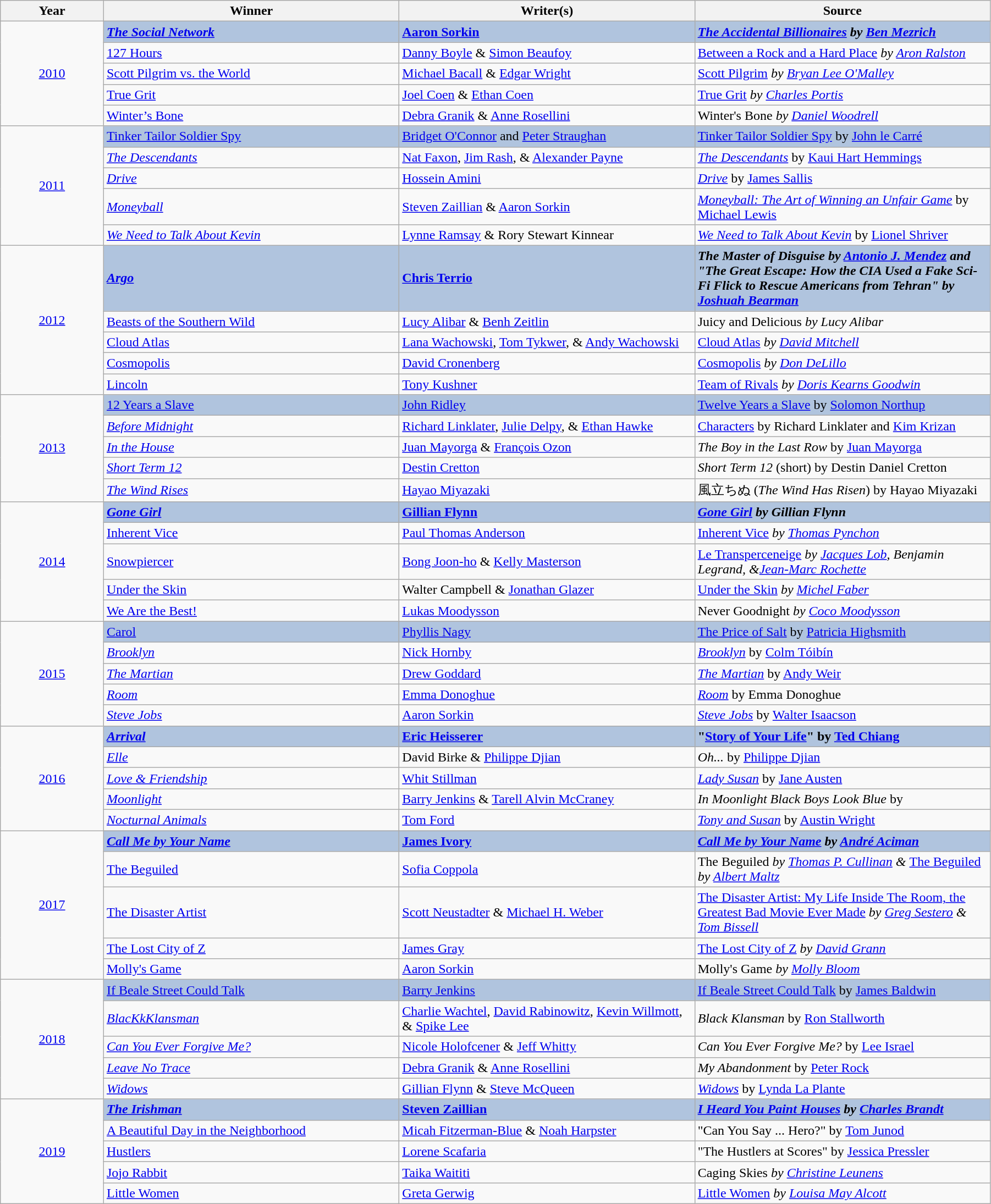<table class="wikitable" width="95%" cellpadding="5">
<tr>
<th width="100"><strong>Year</strong></th>
<th width="300"><strong>Winner</strong></th>
<th width="300"><strong>Writer(s)</strong></th>
<th width="300"><strong>Source</strong></th>
</tr>
<tr>
<td rowspan="5" style="text-align:center;"><a href='#'>2010</a></td>
<td style="background:#B0C4DE;"><em><a href='#'><strong>The Social Network</strong></a></em></td>
<td style="background:#B0C4DE;"><a href='#'><strong>Aaron Sorkin</strong></a></td>
<td style="background:#B0C4DE;"><strong><em><a href='#'>The Accidental Billionaires</a><em> by <a href='#'>Ben Mezrich</a><strong></td>
</tr>
<tr>
<td></em><a href='#'>127 Hours</a><em></td>
<td><a href='#'>Danny Boyle</a> & <a href='#'>Simon Beaufoy</a></td>
<td></em><a href='#'>Between a Rock and a Hard Place</a><em> by <a href='#'>Aron Ralston</a></td>
</tr>
<tr>
<td></em><a href='#'>Scott Pilgrim vs. the World</a><em></td>
<td><a href='#'>Michael Bacall</a> & <a href='#'>Edgar Wright</a></td>
<td></em><a href='#'>Scott Pilgrim</a><em> by <a href='#'>Bryan Lee O'Malley</a></td>
</tr>
<tr>
<td></em><a href='#'>True Grit</a><em></td>
<td><a href='#'>Joel Coen</a> & <a href='#'>Ethan Coen</a></td>
<td></em><a href='#'>True Grit</a><em> by <a href='#'>Charles Portis</a></td>
</tr>
<tr>
<td></em><a href='#'>Winter’s Bone</a><em></td>
<td><a href='#'>Debra Granik</a> & <a href='#'>Anne Rosellini</a></td>
<td></em>Winter's Bone<em> by <a href='#'>Daniel Woodrell</a></td>
</tr>
<tr>
<td rowspan="5" style="text-align:center;"><a href='#'>2011</a></td>
<td style="background:#B0C4DE;"></em><a href='#'></strong>Tinker Tailor Soldier Spy<strong></a><em></td>
<td style="background:#B0C4DE;"></strong><a href='#'>Bridget O'Connor</a> and <a href='#'>Peter Straughan</a><strong></td>
<td style="background:#B0C4DE;"></em></strong><a href='#'>Tinker Tailor Soldier Spy</a></em> by <a href='#'>John le Carré</a></strong></td>
</tr>
<tr>
<td><em><a href='#'>The Descendants</a></em></td>
<td><a href='#'>Nat Faxon</a>, <a href='#'>Jim Rash</a>, & <a href='#'>Alexander Payne</a></td>
<td><em><a href='#'>The Descendants</a></em> by <a href='#'>Kaui Hart Hemmings</a></td>
</tr>
<tr>
<td><em><a href='#'>Drive</a></em></td>
<td><a href='#'>Hossein Amini</a></td>
<td><em><a href='#'>Drive</a></em> by <a href='#'>James Sallis</a></td>
</tr>
<tr>
<td><em><a href='#'>Moneyball</a></em></td>
<td><a href='#'>Steven Zaillian</a> & <a href='#'>Aaron Sorkin</a></td>
<td><em><a href='#'>Moneyball: The Art of Winning an Unfair Game</a></em> by <a href='#'>Michael Lewis</a></td>
</tr>
<tr>
<td><em><a href='#'>We Need to Talk About Kevin</a></em></td>
<td><a href='#'>Lynne Ramsay</a> & Rory Stewart Kinnear</td>
<td><em><a href='#'>We Need to Talk About Kevin</a></em> by <a href='#'>Lionel Shriver</a></td>
</tr>
<tr>
<td rowspan="5" style="text-align:center;"><a href='#'>2012</a></td>
<td style="background:#B0C4DE;"><em><a href='#'><strong>Argo</strong></a></em></td>
<td style="background:#B0C4DE;"><a href='#'><strong>Chris Terrio</strong></a></td>
<td style="background:#B0C4DE;"><strong><em>The Master of Disguise<em> by <a href='#'>Antonio J. Mendez</a> and "The Great Escape: How the CIA Used a Fake Sci-Fi Flick to Rescue Americans from Tehran" by <a href='#'>Joshuah Bearman</a><strong></td>
</tr>
<tr>
<td></em><a href='#'>Beasts of the Southern Wild</a><em></td>
<td><a href='#'>Lucy Alibar</a> & <a href='#'>Benh Zeitlin</a></td>
<td></em>Juicy and Delicious<em> by Lucy Alibar</td>
</tr>
<tr>
<td></em><a href='#'>Cloud Atlas</a><em></td>
<td><a href='#'>Lana Wachowski</a>, <a href='#'>Tom Tykwer</a>, & <a href='#'>Andy Wachowski</a></td>
<td></em><a href='#'>Cloud Atlas</a><em> by <a href='#'>David Mitchell</a></td>
</tr>
<tr>
<td></em><a href='#'>Cosmopolis</a><em></td>
<td><a href='#'>David Cronenberg</a></td>
<td></em><a href='#'>Cosmopolis</a><em> by <a href='#'>Don DeLillo</a></td>
</tr>
<tr>
<td></em><a href='#'>Lincoln</a><em></td>
<td><a href='#'>Tony Kushner</a></td>
<td></em><a href='#'>Team of Rivals</a><em> by <a href='#'>Doris Kearns Goodwin</a></td>
</tr>
<tr>
<td rowspan="5" style="text-align:center;"><a href='#'>2013</a></td>
<td style="background:#B0C4DE;"></em><a href='#'></strong>12 Years a Slave<strong></a><em></td>
<td style="background:#B0C4DE;"><a href='#'></strong>John Ridley<strong></a></td>
<td style="background:#B0C4DE;"></em></strong><a href='#'>Twelve Years a Slave</a></em> by <a href='#'>Solomon Northup</a></strong></td>
</tr>
<tr>
<td><em><a href='#'>Before Midnight</a></em></td>
<td><a href='#'>Richard Linklater</a>, <a href='#'>Julie Delpy</a>, & <a href='#'>Ethan Hawke</a></td>
<td><a href='#'>Characters</a> by Richard Linklater and <a href='#'>Kim Krizan</a></td>
</tr>
<tr>
<td><em><a href='#'>In the House</a></em></td>
<td><a href='#'>Juan Mayorga</a> & <a href='#'>François Ozon</a></td>
<td><em>The Boy in the Last Row</em> by <a href='#'>Juan Mayorga</a></td>
</tr>
<tr>
<td><em><a href='#'>Short Term 12</a></em></td>
<td><a href='#'>Destin Cretton</a></td>
<td><em>Short Term 12</em> (short) by Destin Daniel Cretton</td>
</tr>
<tr>
<td><em><a href='#'>The Wind Rises</a></em></td>
<td><a href='#'>Hayao Miyazaki</a></td>
<td>風立ちぬ (<em>The Wind Has Risen</em>) by Hayao Miyazaki</td>
</tr>
<tr>
<td rowspan="5" style="text-align:center;"><a href='#'>2014</a></td>
<td style="background:#B0C4DE;"><em><a href='#'><strong>Gone Girl</strong></a></em></td>
<td style="background:#B0C4DE;"><a href='#'><strong>Gillian Flynn</strong></a></td>
<td style="background:#B0C4DE;"><strong><em><a href='#'>Gone Girl</a><em> by Gillian Flynn<strong></td>
</tr>
<tr>
<td></em><a href='#'>Inherent Vice</a><em></td>
<td><a href='#'>Paul Thomas Anderson</a></td>
<td></em><a href='#'>Inherent Vice</a><em> by <a href='#'>Thomas Pynchon</a></td>
</tr>
<tr>
<td></em><a href='#'>Snowpiercer</a><em></td>
<td><a href='#'>Bong Joon-ho</a> & <a href='#'>Kelly Masterson</a></td>
<td></em><a href='#'>Le Transperceneige</a><em> by <a href='#'>Jacques Lob</a>, Benjamin Legrand, &<a href='#'>Jean-Marc Rochette</a></td>
</tr>
<tr>
<td></em><a href='#'>Under the Skin</a><em></td>
<td>Walter Campbell & <a href='#'>Jonathan Glazer</a></td>
<td></em><a href='#'>Under the Skin</a><em> by <a href='#'>Michel Faber</a></td>
</tr>
<tr>
<td></em><a href='#'>We Are the Best!</a><em></td>
<td><a href='#'>Lukas Moodysson</a></td>
<td></em>Never Goodnight<em> by <a href='#'>Coco Moodysson</a></td>
</tr>
<tr>
<td rowspan="5" style="text-align:center;"><a href='#'>2015</a></td>
<td style="background:#B0C4DE;"></em><a href='#'></strong>Carol<strong></a><em></td>
<td style="background:#B0C4DE;"><a href='#'></strong>Phyllis Nagy<strong></a></td>
<td style="background:#B0C4DE;"></em></strong><a href='#'>The Price of Salt</a></em> by <a href='#'>Patricia Highsmith</a></strong></td>
</tr>
<tr>
<td><em><a href='#'>Brooklyn</a></em></td>
<td><a href='#'>Nick Hornby</a></td>
<td><em><a href='#'>Brooklyn</a></em> by <a href='#'>Colm Tóibín</a></td>
</tr>
<tr>
<td><em><a href='#'>The Martian</a></em></td>
<td><a href='#'>Drew Goddard</a></td>
<td><em><a href='#'>The Martian</a></em> by <a href='#'>Andy Weir</a></td>
</tr>
<tr>
<td><em><a href='#'>Room</a></em></td>
<td><a href='#'>Emma Donoghue</a></td>
<td><em><a href='#'>Room</a></em> by Emma Donoghue</td>
</tr>
<tr>
<td><em><a href='#'>Steve Jobs</a></em></td>
<td><a href='#'>Aaron Sorkin</a></td>
<td><em><a href='#'>Steve Jobs</a></em> by <a href='#'>Walter Isaacson</a></td>
</tr>
<tr>
<td rowspan="5" style="text-align:center;"><a href='#'>2016</a></td>
<td style="background:#B0C4DE;"><em><a href='#'><strong>Arrival</strong></a></em></td>
<td style="background:#B0C4DE;"><a href='#'><strong>Eric Heisserer</strong></a></td>
<td style="background:#B0C4DE;"><strong>"<a href='#'>Story of Your Life</a>" by <a href='#'>Ted Chiang</a></strong></td>
</tr>
<tr>
<td><em><a href='#'>Elle</a></em></td>
<td>David Birke & <a href='#'>Philippe Djian</a></td>
<td><em>Oh...</em> by <a href='#'>Philippe Djian</a></td>
</tr>
<tr>
<td><em><a href='#'>Love & Friendship</a></em></td>
<td><a href='#'>Whit Stillman</a></td>
<td><em><a href='#'>Lady Susan</a></em> by <a href='#'>Jane Austen</a></td>
</tr>
<tr>
<td><em><a href='#'>Moonlight</a></em></td>
<td><a href='#'>Barry Jenkins</a> & <a href='#'>Tarell Alvin McCraney</a></td>
<td><em>In Moonlight Black Boys Look Blue</em> by</td>
</tr>
<tr>
<td><em><a href='#'>Nocturnal Animals</a></em></td>
<td><a href='#'>Tom Ford</a></td>
<td><em><a href='#'>Tony and Susan</a></em> by <a href='#'>Austin Wright</a></td>
</tr>
<tr>
<td rowspan="5" style="text-align:center;"><a href='#'>2017</a></td>
<td style="background:#B0C4DE;"><em><a href='#'><strong>Call Me by Your Name</strong></a></em></td>
<td style="background:#B0C4DE;"><a href='#'><strong>James Ivory</strong></a></td>
<td style="background:#B0C4DE;"><strong><em><a href='#'>Call Me by Your Name</a><em> by <a href='#'>André Aciman</a><strong></td>
</tr>
<tr>
<td></em><a href='#'>The Beguiled</a><em></td>
<td><a href='#'>Sofia Coppola</a></td>
<td></em>The Beguiled<em> by <a href='#'>Thomas P. Cullinan</a> & </em><a href='#'>The Beguiled</a><em> by <a href='#'>Albert Maltz</a></td>
</tr>
<tr>
<td></em><a href='#'>The Disaster Artist</a><em></td>
<td><a href='#'>Scott Neustadter</a> & <a href='#'>Michael H. Weber</a></td>
<td></em><a href='#'>The Disaster Artist: My Life Inside The Room, the Greatest Bad Movie Ever Made</a><em> by <a href='#'>Greg Sestero</a> & <a href='#'>Tom Bissell</a></td>
</tr>
<tr>
<td></em><a href='#'>The Lost City of Z</a><em></td>
<td><a href='#'>James Gray</a></td>
<td></em><a href='#'>The Lost City of Z</a><em> by <a href='#'>David Grann</a></td>
</tr>
<tr>
<td></em><a href='#'>Molly's Game</a><em></td>
<td><a href='#'>Aaron Sorkin</a></td>
<td></em>Molly's Game<em> by <a href='#'>Molly Bloom</a></td>
</tr>
<tr>
<td rowspan="5" style="text-align:center;"><a href='#'>2018</a></td>
<td style="background:#B0C4DE;"></em><a href='#'></strong>If Beale Street Could Talk<strong></a><em></td>
<td style="background:#B0C4DE;"><a href='#'></strong>Barry Jenkins<strong></a></td>
<td style="background:#B0C4DE;"></em></strong><a href='#'>If Beale Street Could Talk</a></em> by <a href='#'>James Baldwin</a></strong></td>
</tr>
<tr>
<td><em><a href='#'>BlacKkKlansman</a></em></td>
<td><a href='#'>Charlie Wachtel</a>, <a href='#'>David Rabinowitz</a>, <a href='#'>Kevin Willmott</a>, & <a href='#'>Spike Lee</a></td>
<td><em>Black Klansman</em> by <a href='#'>Ron Stallworth</a></td>
</tr>
<tr>
<td><em><a href='#'>Can You Ever Forgive Me?</a></em></td>
<td><a href='#'>Nicole Holofcener</a> & <a href='#'>Jeff Whitty</a></td>
<td><em>Can You Ever Forgive Me?</em> by <a href='#'>Lee Israel</a></td>
</tr>
<tr>
<td><em><a href='#'>Leave No Trace</a></em></td>
<td><a href='#'>Debra Granik</a> & <a href='#'>Anne Rosellini</a></td>
<td><em>My Abandonment</em> by <a href='#'>Peter Rock</a></td>
</tr>
<tr>
<td><em><a href='#'>Widows</a></em></td>
<td><a href='#'>Gillian Flynn</a> & <a href='#'>Steve McQueen</a></td>
<td><em><a href='#'>Widows</a></em> by <a href='#'>Lynda La Plante</a></td>
</tr>
<tr>
<td rowspan="5" style="text-align:center;"><a href='#'>2019</a></td>
<td style="background:#B0C4DE;"><em><a href='#'><strong>The Irishman</strong></a></em></td>
<td style="background:#B0C4DE;"><a href='#'><strong>Steven Zaillian</strong></a></td>
<td style="background:#B0C4DE;"><strong><em><a href='#'>I Heard You Paint Houses</a><em> by <a href='#'>Charles Brandt</a><strong></td>
</tr>
<tr>
<td></em><a href='#'>A Beautiful Day in the Neighborhood</a><em></td>
<td><a href='#'>Micah Fitzerman-Blue</a> & <a href='#'>Noah Harpster</a></td>
<td>"Can You Say ... Hero?" by <a href='#'>Tom Junod</a></td>
</tr>
<tr>
<td></em><a href='#'>Hustlers</a><em></td>
<td><a href='#'>Lorene Scafaria</a></td>
<td>"The Hustlers at Scores" by <a href='#'>Jessica Pressler</a></td>
</tr>
<tr>
<td></em><a href='#'>Jojo Rabbit</a><em></td>
<td><a href='#'>Taika Waititi</a></td>
<td></em>Caging Skies<em> by <a href='#'>Christine Leunens</a></td>
</tr>
<tr>
<td></em><a href='#'>Little Women</a><em></td>
<td><a href='#'>Greta Gerwig</a></td>
<td></em><a href='#'>Little Women</a><em> by <a href='#'>Louisa May Alcott</a></td>
</tr>
</table>
